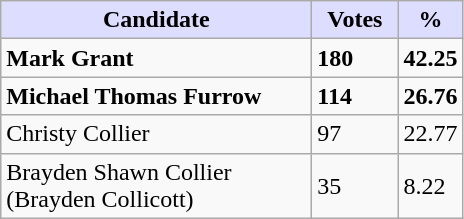<table class="wikitable">
<tr>
<th style="background:#ddf; width:200px;">Candidate</th>
<th style="background:#ddf; width:50px;">Votes</th>
<th style="background:#ddf; width:30px;">%</th>
</tr>
<tr>
<td><strong>Mark Grant</strong></td>
<td><strong>180</strong></td>
<td><strong>42.25</strong></td>
</tr>
<tr>
<td><strong>Michael Thomas Furrow</strong></td>
<td><strong>114</strong></td>
<td><strong>26.76</strong></td>
</tr>
<tr>
<td>Christy Collier</td>
<td>97</td>
<td>22.77</td>
</tr>
<tr>
<td>Brayden Shawn Collier (Brayden Collicott)</td>
<td>35</td>
<td>8.22</td>
</tr>
</table>
